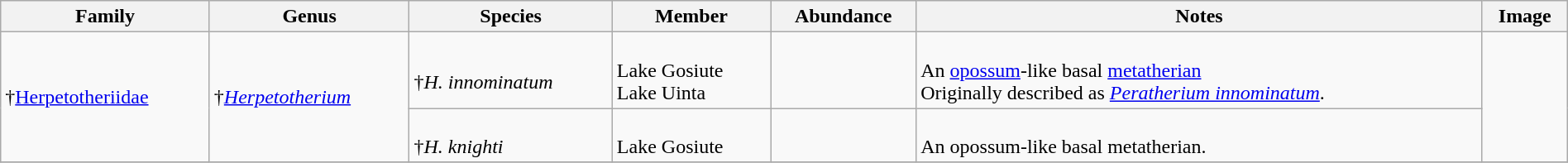<table class="wikitable" style="margin:auto;width:100%;">
<tr>
<th>Family</th>
<th>Genus</th>
<th>Species</th>
<th>Member</th>
<th>Abundance</th>
<th>Notes</th>
<th>Image</th>
</tr>
<tr>
<td rowspan=2>†<a href='#'>Herpetotheriidae</a></td>
<td rowspan=2>†<em><a href='#'>Herpetotherium</a></em></td>
<td><br>†<em>H. innominatum</em></td>
<td><br>Lake Gosiute<br>
Lake Uinta</td>
<td></td>
<td><br>An <a href='#'>opossum</a>-like basal <a href='#'>metatherian</a><br>Originally described as <em><a href='#'>Peratherium innominatum</a></em>.</td>
<td rowspan=2></td>
</tr>
<tr>
<td><br>†<em>H. knighti</em></td>
<td><br>Lake Gosiute</td>
<td></td>
<td><br>An opossum-like basal metatherian.</td>
</tr>
<tr>
</tr>
</table>
